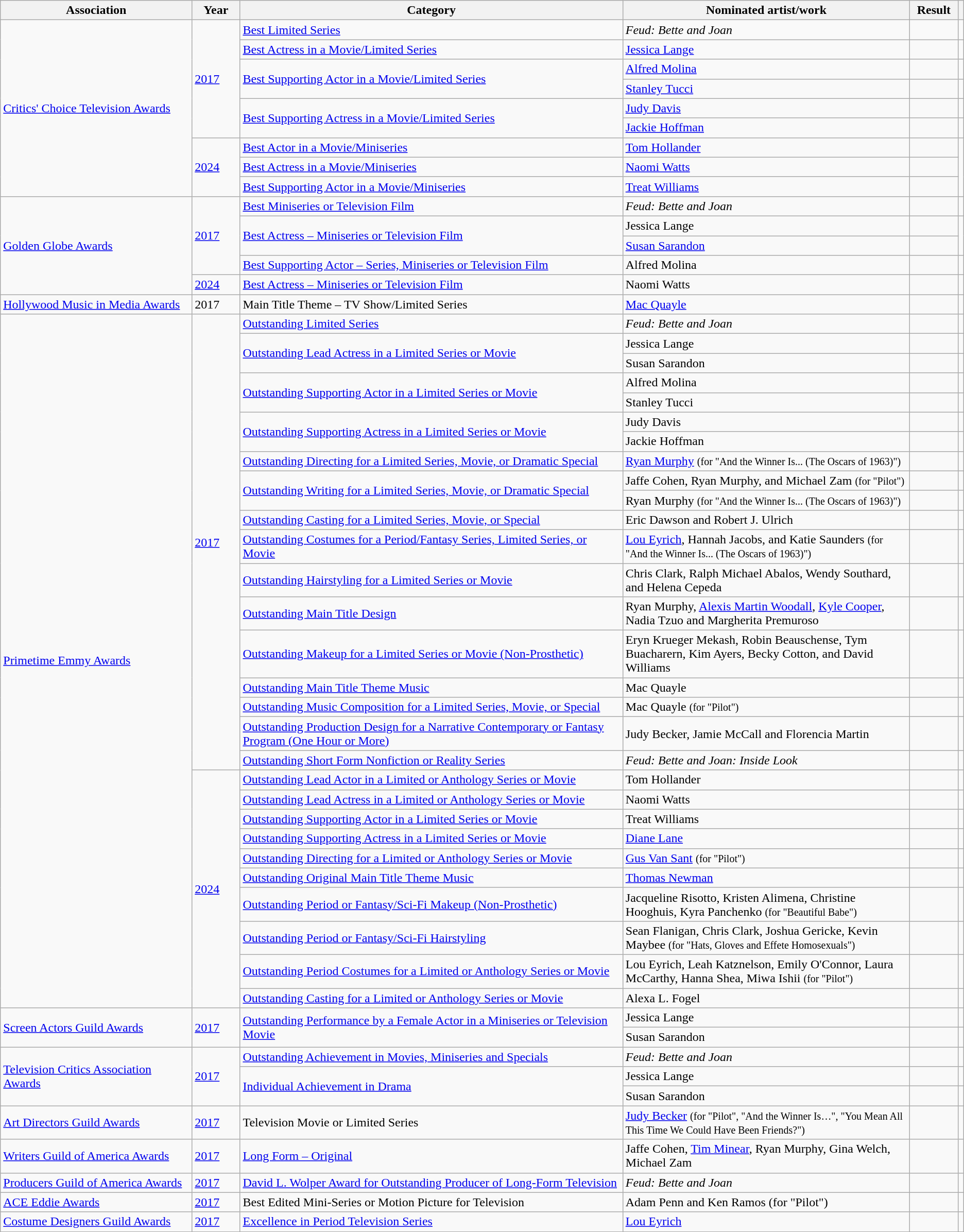<table class="wikitable">
<tr>
<th width="20%">Association</th>
<th width="5%">Year</th>
<th width="40%">Category</th>
<th width="30%">Nominated artist/work</th>
<th width="10%">Result</th>
<th width="10%"></th>
</tr>
<tr>
<td rowspan=9><a href='#'>Critics' Choice Television Awards</a></td>
<td rowspan=6><a href='#'>2017</a></td>
<td><a href='#'>Best Limited Series</a></td>
<td><em>Feud: Bette and Joan</em></td>
<td></td>
<td></td>
</tr>
<tr>
<td><a href='#'>Best Actress in a Movie/Limited Series</a></td>
<td><a href='#'>Jessica Lange</a></td>
<td></td>
<td></td>
</tr>
<tr>
<td rowspan=2><a href='#'>Best Supporting Actor in a Movie/Limited Series</a></td>
<td><a href='#'>Alfred Molina</a></td>
<td></td>
<td></td>
</tr>
<tr>
<td><a href='#'>Stanley Tucci</a></td>
<td></td>
<td></td>
</tr>
<tr>
<td rowspan=2><a href='#'>Best Supporting Actress in a Movie/Limited Series</a></td>
<td><a href='#'>Judy Davis</a></td>
<td></td>
<td></td>
</tr>
<tr>
<td><a href='#'>Jackie Hoffman</a></td>
<td></td>
<td></td>
</tr>
<tr>
<td rowspan=3><a href='#'>2024</a></td>
<td><a href='#'>Best Actor in a Movie/Miniseries</a></td>
<td><a href='#'>Tom Hollander</a></td>
<td></td>
<td rowspan=3></td>
</tr>
<tr>
<td><a href='#'>Best Actress in a Movie/Miniseries</a></td>
<td><a href='#'>Naomi Watts</a></td>
<td></td>
</tr>
<tr>
<td><a href='#'>Best Supporting Actor in a Movie/Miniseries</a></td>
<td><a href='#'>Treat Williams</a></td>
<td></td>
</tr>
<tr>
<td rowspan=5><a href='#'>Golden Globe Awards</a></td>
<td rowspan=4><a href='#'>2017</a></td>
<td><a href='#'>Best Miniseries or Television Film</a></td>
<td><em>Feud: Bette and Joan</em></td>
<td></td>
<td></td>
</tr>
<tr>
<td rowspan=2><a href='#'>Best Actress – Miniseries or Television Film</a></td>
<td>Jessica Lange</td>
<td></td>
<td rowspan=2></td>
</tr>
<tr>
<td><a href='#'>Susan Sarandon</a></td>
<td></td>
</tr>
<tr>
<td><a href='#'>Best Supporting Actor – Series, Miniseries or Television Film</a></td>
<td>Alfred Molina</td>
<td></td>
<td></td>
</tr>
<tr>
<td><a href='#'>2024</a></td>
<td><a href='#'>Best Actress – Miniseries or Television Film</a></td>
<td>Naomi Watts</td>
<td></td>
<td></td>
</tr>
<tr>
<td><a href='#'>Hollywood Music in Media Awards</a></td>
<td>2017</td>
<td>Main Title Theme – TV Show/Limited Series</td>
<td><a href='#'>Mac Quayle</a></td>
<td></td>
<td></td>
</tr>
<tr>
<td rowspan=29><a href='#'>Primetime Emmy Awards</a></td>
<td rowspan=19><a href='#'>2017</a></td>
<td><a href='#'>Outstanding Limited Series</a></td>
<td><em>Feud: Bette and Joan</em></td>
<td></td>
<td></td>
</tr>
<tr>
<td rowspan=2><a href='#'>Outstanding Lead Actress in a Limited Series or Movie</a></td>
<td>Jessica Lange</td>
<td></td>
<td></td>
</tr>
<tr>
<td>Susan Sarandon</td>
<td></td>
<td></td>
</tr>
<tr>
<td rowspan=2><a href='#'>Outstanding Supporting Actor in a Limited Series or Movie</a></td>
<td>Alfred Molina</td>
<td></td>
<td></td>
</tr>
<tr>
<td>Stanley Tucci</td>
<td></td>
<td></td>
</tr>
<tr>
<td rowspan=2><a href='#'>Outstanding Supporting Actress in a Limited Series or Movie</a></td>
<td>Judy Davis</td>
<td></td>
<td></td>
</tr>
<tr>
<td>Jackie Hoffman</td>
<td></td>
<td></td>
</tr>
<tr>
<td><a href='#'>Outstanding Directing for a Limited Series, Movie, or Dramatic Special</a></td>
<td><a href='#'>Ryan Murphy</a> <small>(for "And the Winner Is... (The Oscars of 1963)")</small></td>
<td></td>
<td></td>
</tr>
<tr>
<td rowspan=2><a href='#'>Outstanding Writing for a Limited Series, Movie, or Dramatic Special</a></td>
<td>Jaffe Cohen, Ryan Murphy, and Michael Zam <small>(for "Pilot")</small></td>
<td></td>
<td></td>
</tr>
<tr>
<td>Ryan Murphy <small>(for "And the Winner Is... (The Oscars of 1963)")</small></td>
<td></td>
<td></td>
</tr>
<tr>
<td><a href='#'>Outstanding Casting for a Limited Series, Movie, or Special</a></td>
<td>Eric Dawson and Robert J. Ulrich</td>
<td></td>
<td></td>
</tr>
<tr>
<td><a href='#'>Outstanding Costumes for a Period/Fantasy Series, Limited Series, or Movie</a></td>
<td><a href='#'>Lou Eyrich</a>, Hannah Jacobs, and Katie Saunders <small>(for "And the Winner Is... (The Oscars of 1963)")</small></td>
<td></td>
<td></td>
</tr>
<tr>
<td><a href='#'>Outstanding Hairstyling for a Limited Series or Movie</a></td>
<td>Chris Clark, Ralph Michael Abalos, Wendy Southard, and Helena Cepeda</td>
<td></td>
<td></td>
</tr>
<tr>
<td><a href='#'>Outstanding Main Title Design</a></td>
<td>Ryan Murphy, <a href='#'>Alexis Martin Woodall</a>, <a href='#'>Kyle Cooper</a>, Nadia Tzuo and Margherita Premuroso</td>
<td></td>
<td></td>
</tr>
<tr>
<td><a href='#'>Outstanding Makeup for a Limited Series or Movie (Non-Prosthetic)</a></td>
<td>Eryn Krueger Mekash, Robin Beauschense, Tym Buacharern, Kim Ayers, Becky Cotton, and David Williams</td>
<td></td>
<td></td>
</tr>
<tr>
<td><a href='#'>Outstanding Main Title Theme Music</a></td>
<td>Mac Quayle</td>
<td></td>
<td></td>
</tr>
<tr>
<td><a href='#'>Outstanding Music Composition for a Limited Series, Movie, or Special</a></td>
<td>Mac Quayle <small>(for "Pilot")</small></td>
<td></td>
<td></td>
</tr>
<tr>
<td><a href='#'>Outstanding Production Design for a Narrative Contemporary or Fantasy Program (One Hour or More)</a></td>
<td>Judy Becker, Jamie McCall and Florencia Martin</td>
<td></td>
<td></td>
</tr>
<tr>
<td><a href='#'>Outstanding Short Form Nonfiction or Reality Series</a></td>
<td><em>Feud: Bette and Joan: Inside Look</em></td>
<td></td>
<td></td>
</tr>
<tr>
<td rowspan=10><a href='#'>2024</a></td>
<td><a href='#'>Outstanding Lead Actor in a Limited or Anthology Series or Movie</a></td>
<td>Tom Hollander</td>
<td></td>
<td></td>
</tr>
<tr>
<td><a href='#'>Outstanding Lead Actress in a Limited or Anthology Series or Movie</a></td>
<td>Naomi Watts</td>
<td></td>
<td></td>
</tr>
<tr>
<td><a href='#'>Outstanding Supporting Actor in a Limited Series or Movie</a></td>
<td>Treat Williams</td>
<td></td>
<td></td>
</tr>
<tr>
<td><a href='#'>Outstanding Supporting Actress in a Limited Series or Movie</a></td>
<td><a href='#'>Diane Lane</a></td>
<td></td>
<td></td>
</tr>
<tr>
<td><a href='#'>Outstanding Directing for a Limited or Anthology Series or Movie</a></td>
<td><a href='#'>Gus Van Sant</a> <small>(for "Pilot")</small></td>
<td></td>
<td></td>
</tr>
<tr>
<td><a href='#'>Outstanding Original Main Title Theme Music</a></td>
<td><a href='#'>Thomas Newman</a></td>
<td></td>
<td></td>
</tr>
<tr>
<td><a href='#'>Outstanding Period or Fantasy/Sci-Fi Makeup (Non-Prosthetic)</a></td>
<td>Jacqueline Risotto, Kristen Alimena, Christine Hooghuis, Kyra Panchenko <small>(for "Beautiful Babe")</small></td>
<td></td>
<td></td>
</tr>
<tr>
<td><a href='#'>Outstanding Period or Fantasy/Sci-Fi Hairstyling</a></td>
<td>Sean Flanigan, Chris Clark, Joshua Gericke, Kevin Maybee <small>(for "Hats, Gloves and Effete Homosexuals")</small></td>
<td></td>
<td></td>
</tr>
<tr>
<td><a href='#'>Outstanding Period Costumes for a Limited or Anthology Series or Movie</a></td>
<td>Lou Eyrich, Leah Katznelson, Emily O'Connor, Laura McCarthy, Hanna Shea, Miwa Ishii <small>(for "Pilot")</small></td>
<td></td>
<td></td>
</tr>
<tr>
<td><a href='#'>Outstanding Casting for a Limited or Anthology Series or Movie</a></td>
<td>Alexa L. Fogel</td>
<td></td>
<td></td>
</tr>
<tr>
<td rowspan=2><a href='#'>Screen Actors Guild Awards</a></td>
<td rowspan=2><a href='#'>2017</a></td>
<td rowspan=2><a href='#'>Outstanding Performance by a Female Actor in a Miniseries or Television Movie</a></td>
<td>Jessica Lange</td>
<td></td>
<td></td>
</tr>
<tr>
<td>Susan Sarandon</td>
<td></td>
<td></td>
</tr>
<tr>
<td rowspan=3><a href='#'>Television Critics Association Awards</a></td>
<td rowspan=3><a href='#'>2017</a></td>
<td><a href='#'>Outstanding Achievement in Movies, Miniseries and Specials</a></td>
<td><em>Feud: Bette and Joan</em></td>
<td></td>
<td></td>
</tr>
<tr>
<td rowspan=2><a href='#'>Individual Achievement in Drama</a></td>
<td>Jessica Lange</td>
<td></td>
<td></td>
</tr>
<tr>
<td>Susan Sarandon</td>
<td></td>
<td></td>
</tr>
<tr>
<td><a href='#'>Art Directors Guild Awards</a></td>
<td><a href='#'>2017</a></td>
<td>Television Movie or Limited Series</td>
<td><a href='#'>Judy Becker</a> <small>(for "Pilot", "And the Winner Is…", "You Mean All This Time We Could Have Been Friends?")</small></td>
<td></td>
<td></td>
</tr>
<tr>
<td><a href='#'>Writers Guild of America Awards</a></td>
<td><a href='#'>2017</a></td>
<td><a href='#'>Long Form – Original</a></td>
<td>Jaffe Cohen, <a href='#'>Tim Minear</a>, Ryan Murphy, Gina Welch, Michael Zam</td>
<td></td>
<td></td>
</tr>
<tr>
<td><a href='#'>Producers Guild of America Awards</a></td>
<td><a href='#'>2017</a></td>
<td><a href='#'>David L. Wolper Award for Outstanding Producer of Long-Form Television</a></td>
<td><em>Feud: Bette and Joan</em></td>
<td></td>
<td></td>
</tr>
<tr>
<td><a href='#'>ACE Eddie Awards</a></td>
<td><a href='#'>2017</a></td>
<td>Best Edited Mini-Series or Motion Picture for Television</td>
<td>Adam Penn and Ken Ramos (for "Pilot")</td>
<td></td>
<td></td>
</tr>
<tr>
<td><a href='#'>Costume Designers Guild Awards</a></td>
<td><a href='#'>2017</a></td>
<td><a href='#'>Excellence in Period Television Series</a></td>
<td><a href='#'>Lou Eyrich</a></td>
<td></td>
<td></td>
</tr>
<tr>
</tr>
</table>
